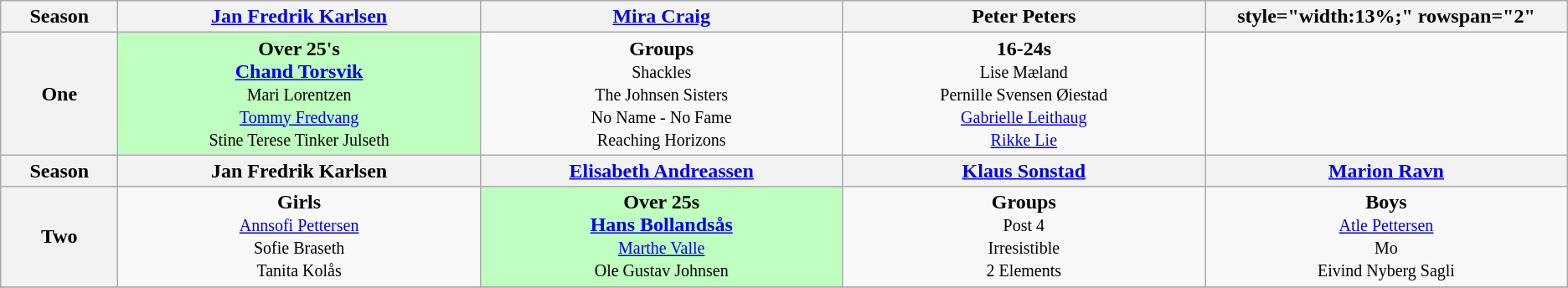<table class="wikitable" style="text-align:center">
<tr>
<th style="width:4%;" scope="col">Season</th>
<th style="width:13%;" scope="col"><a href='#'>Jan Fredrik Karlsen</a></th>
<th style="width:13%;" scope="col"><a href='#'>Mira Craig</a></th>
<th style="width:13%;" scope="col">Peter Peters</th>
<th>style="width:13%;" rowspan="2"  </th>
</tr>
<tr>
<th scope="row"><strong>One</strong></th>
<td bgcolor="BFFFC0"><strong>Over 25's</strong><br><strong><a href='#'>Chand Torsvik</a></strong><br><small>Mari Lorentzen<br><a href='#'>Tommy Fredvang</a><br>Stine Terese Tinker Julseth</small></td>
<td><strong>Groups</strong><br><small>Shackles<br>The Johnsen Sisters<br>No Name - No Fame<br>Reaching Horizons</small></td>
<td><strong>16-24s</strong><br><small>Lise Mæland<br>Pernille Svensen Øiestad<br><a href='#'>Gabrielle Leithaug</a><br><a href='#'>Rikke Lie</a></small></td>
</tr>
<tr>
<th style="width:4%;" scope="col">Season</th>
<th style="width:13%;" scope="col">Jan Fredrik Karlsen</th>
<th style="width:13%;" scope="col"><a href='#'>Elisabeth Andreassen</a></th>
<th style="width:13%;" scope="col"><a href='#'>Klaus Sonstad</a></th>
<th style="width:13%;" scope="col"><a href='#'>Marion Ravn</a></th>
</tr>
<tr>
<th scope="row"><strong>Two</strong></th>
<td><strong>Girls</strong><br><small><a href='#'>Annsofi Pettersen</a><br>Sofie Braseth<br>Tanita Kolås</small></td>
<td bgcolor="BFFFC0"><strong>Over 25s</strong><br><strong><a href='#'>Hans Bollandsås</a></strong><br><small><a href='#'>Marthe Valle</a><br>Ole Gustav Johnsen</small></td>
<td><strong>Groups</strong><br><small>Post 4<br>Irresistible<br>2 Elements</small></td>
<td><strong>Boys</strong><br><small><a href='#'>Atle Pettersen</a><br>Mo<br>Eivind Nyberg Sagli</small></td>
</tr>
<tr>
</tr>
</table>
